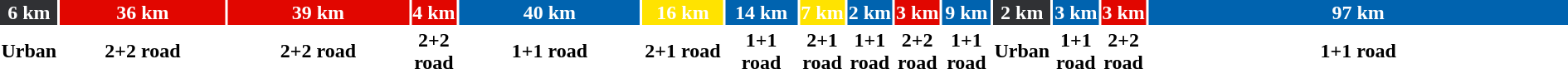<table style="width:100%; font-weight:bold; text-align:center">
<tr>
<td style="background:#303134; width:2.1%; color:white">6 km</td>
<td style="background:#E10600; width:12.8%; color:white">36 km</td>
<td style="background:#E10600; width:14.2%; color:white"> 39 km</td>
<td style="background:#E10600; width:1.4%; color:white">4 km</td>
<td style="background:#0063AF; width:14.2%; color:white">40 km</td>
<td style="background:#FFE300; width:5.7%; color:white">16 km</td>
<td style="background:#0063AF; width:5%; color:white">14 km</td>
<td style="background:#FFE300; width:2.5%; color:white">7 km</td>
<td style="background:#0063AF; width:0.7%; color:white">2 km</td>
<td style="background:#E10600; width:1.1%; color:white">3 km</td>
<td style="background:#0063AF; width:3.2%; color:white">9 km</td>
<td style="background:#303134; width:0.7%; color:white">2 km</td>
<td style="background:#0063AF; width:1.1%; color:white">3 km</td>
<td style="background:#E10600; width:1.1%; color:white">3 km</td>
<td style="background:#0063AF; width:34.2%; color:white">97 km</td>
</tr>
<tr>
<td>Urban</td>
<td>2+2 road</td>
<td>2+2 road</td>
<td>2+2 road</td>
<td>1+1 road</td>
<td>2+1 road</td>
<td>1+1 road</td>
<td>2+1 road</td>
<td>1+1 road</td>
<td>2+2 road</td>
<td>1+1 road</td>
<td>Urban</td>
<td>1+1 road</td>
<td>2+2 road</td>
<td>1+1 road</td>
</tr>
</table>
